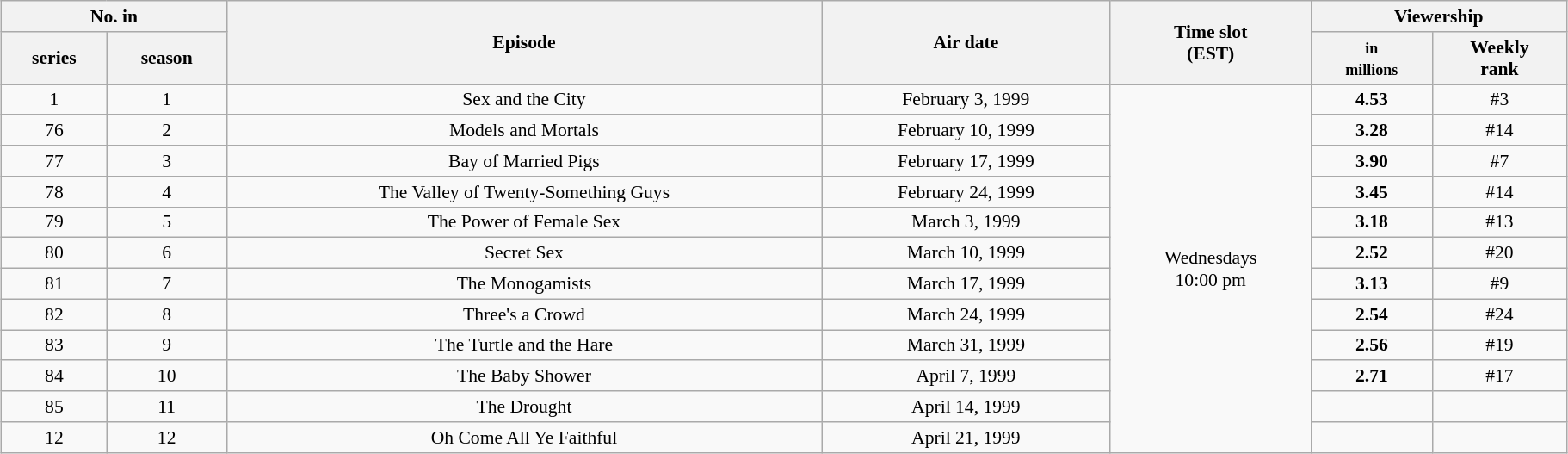<table class="wikitable" style="font-size:90%; text-align:center; width: 96%; margin-left: auto; margin-right: auto;">
<tr>
<th colspan="2">No. in</th>
<th rowspan="2">Episode</th>
<th rowspan="2">Air date</th>
<th rowspan="2">Time slot<br>(EST)</th>
<th colspan="2">Viewership</th>
</tr>
<tr>
<th>series</th>
<th>season</th>
<th><small>in<br>millions</small></th>
<th>Weekly<br>rank</th>
</tr>
<tr>
<td style="text-align:center">1</td>
<td style="text-align:center">1</td>
<td>Sex and the City</td>
<td>February 3, 1999</td>
<td rowspan="12">Wednesdays<br> 10:00 pm</td>
<td><strong>4.53</strong></td>
<td>#3</td>
</tr>
<tr>
<td>76</td>
<td>2</td>
<td>Models and Mortals</td>
<td>February 10, 1999</td>
<td><strong>3.28</strong></td>
<td>#14</td>
</tr>
<tr>
<td>77</td>
<td>3</td>
<td>Bay of Married Pigs</td>
<td>February 17, 1999</td>
<td><strong>3.90</strong></td>
<td>#7</td>
</tr>
<tr>
<td>78</td>
<td>4</td>
<td>The Valley of Twenty-Something Guys</td>
<td>February 24, 1999</td>
<td><strong>3.45</strong></td>
<td>#14</td>
</tr>
<tr>
<td>79</td>
<td>5</td>
<td>The Power of Female Sex</td>
<td>March 3, 1999</td>
<td><strong>3.18</strong></td>
<td>#13</td>
</tr>
<tr>
<td>80</td>
<td>6</td>
<td>Secret Sex</td>
<td>March 10, 1999</td>
<td><strong>2.52</strong></td>
<td>#20</td>
</tr>
<tr>
<td>81</td>
<td>7</td>
<td>The Monogamists</td>
<td>March 17, 1999</td>
<td><strong>3.13</strong></td>
<td>#9</td>
</tr>
<tr>
<td>82</td>
<td>8</td>
<td>Three's a Crowd</td>
<td>March 24, 1999</td>
<td><strong>2.54</strong></td>
<td>#24</td>
</tr>
<tr>
<td>83</td>
<td>9</td>
<td>The Turtle and the Hare</td>
<td>March 31, 1999</td>
<td><strong>2.56</strong></td>
<td>#19</td>
</tr>
<tr>
<td>84</td>
<td>10</td>
<td>The Baby Shower</td>
<td>April 7, 1999</td>
<td><strong>2.71</strong></td>
<td>#17</td>
</tr>
<tr>
<td>85</td>
<td>11</td>
<td>The Drought</td>
<td>April 14, 1999</td>
<td></td>
<td></td>
</tr>
<tr>
<td>12</td>
<td>12</td>
<td>Oh Come All Ye Faithful</td>
<td>April 21, 1999</td>
<td></td>
<td></td>
</tr>
</table>
